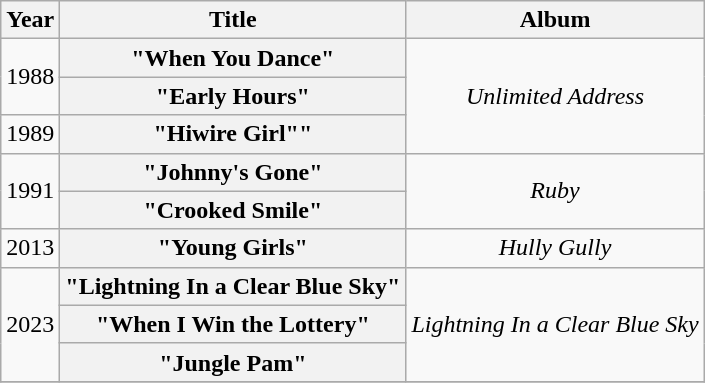<table class="wikitable plainrowheaders" style="text-align:center;" border="1">
<tr>
<th>Year</th>
<th>Title</th>
<th>Album</th>
</tr>
<tr>
<td rowspan="2">1988</td>
<th scope="row">"When You Dance"</th>
<td rowspan="3"><em>Unlimited Address</em></td>
</tr>
<tr>
<th scope="row">"Early Hours"</th>
</tr>
<tr>
<td>1989</td>
<th scope="row">"Hiwire Girl""</th>
</tr>
<tr>
<td rowspan="2">1991</td>
<th scope="row">"Johnny's Gone"</th>
<td rowspan="2"><em>Ruby</em></td>
</tr>
<tr>
<th scope="row">"Crooked Smile"</th>
</tr>
<tr>
<td>2013</td>
<th scope="row">"Young Girls"</th>
<td><em>Hully Gully</em></td>
</tr>
<tr>
<td rowspan="3">2023</td>
<th scope="row">"Lightning In a Clear Blue Sky"</th>
<td rowspan="3"><em>Lightning In a Clear Blue Sky</em></td>
</tr>
<tr>
<th scope="row">"When I Win the Lottery"</th>
</tr>
<tr>
<th scope="row">"Jungle Pam"</th>
</tr>
<tr>
</tr>
</table>
